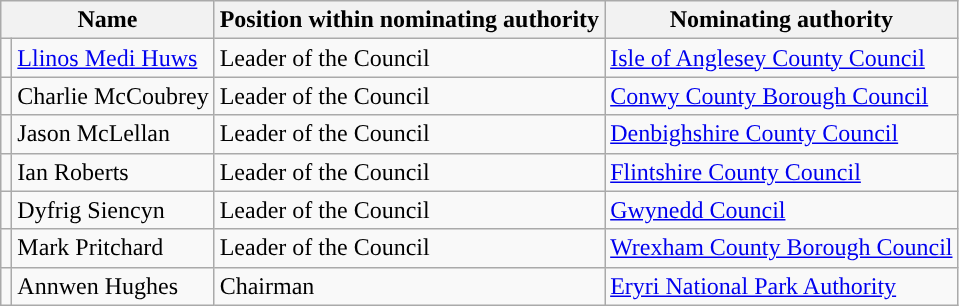<table class="wikitable sortable">
<tr>
<th colspan=2>Name</th>
<th>Position within nominating authority</th>
<th>Nominating authority</th>
</tr>
<tr>
<td style="background:"></td>
<td><a href='#'>Llinos Medi Huws</a></td>
<td>Leader of the Council</td>
<td><a href='#'>Isle of Anglesey County Council</a></td>
</tr>
<tr>
<td style="background:"></td>
<td>Charlie McCoubrey</td>
<td>Leader of the Council</td>
<td><a href='#'>Conwy County Borough Council</a></td>
</tr>
<tr>
<td style="background:"></td>
<td>Jason McLellan</td>
<td>Leader of the Council</td>
<td><a href='#'>Denbighshire County Council</a></td>
</tr>
<tr>
<td style="background:"></td>
<td>Ian Roberts</td>
<td>Leader of the Council</td>
<td><a href='#'>Flintshire County Council</a></td>
</tr>
<tr>
<td style="background:"></td>
<td>Dyfrig Siencyn</td>
<td>Leader of the Council</td>
<td><a href='#'>Gwynedd Council</a></td>
</tr>
<tr>
<td style="background:"></td>
<td>Mark Pritchard</td>
<td>Leader of the Council</td>
<td><a href='#'>Wrexham County Borough Council</a></td>
</tr>
<tr>
<td style="background:"></td>
<td>Annwen Hughes</td>
<td>Chairman</td>
<td><a href='#'>Eryri National Park Authority</a></td>
</tr>
</table>
